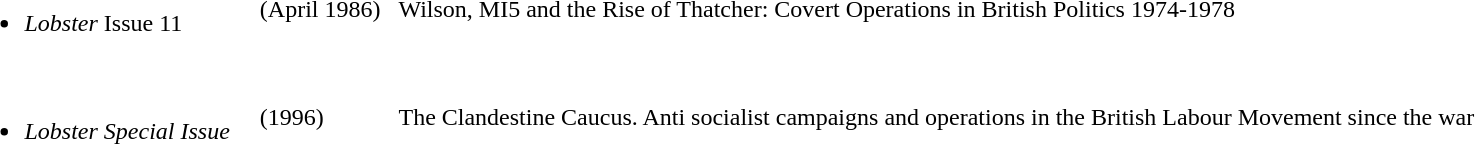<table>
<tr>
<td><br><ul><li><em>Lobster</em> Issue 11</li></ul></td>
<td>(April 1986)  </td>
<td>Wilson, MI5 and the Rise of Thatcher: Covert Operations in British Politics 1974-1978</td>
</tr>
<tr>
<td><br><ul><li><em>Lobster Special Issue</em>     </li></ul></td>
<td>(1996)</td>
<td>The Clandestine Caucus. Anti socialist campaigns and operations in the British Labour Movement since the war</td>
</tr>
</table>
